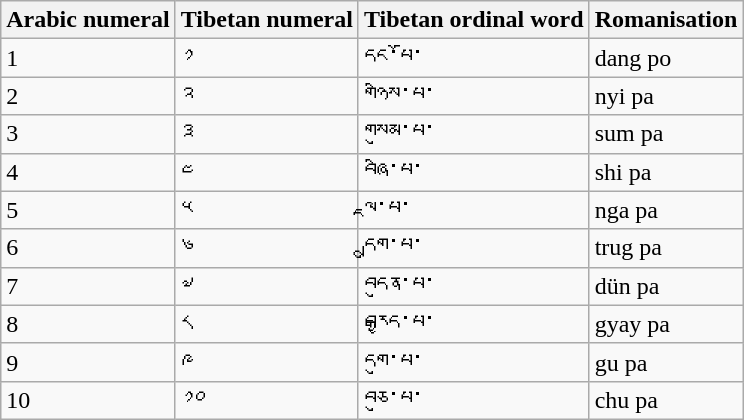<table class="wikitable">
<tr>
<th>Arabic numeral</th>
<th>Tibetan numeral</th>
<th>Tibetan ordinal word</th>
<th>Romanisation</th>
</tr>
<tr>
<td>1</td>
<td>༡</td>
<td>དང་པོ་</td>
<td>dang po </td>
</tr>
<tr>
<td>2</td>
<td>༢</td>
<td>གཉིས་པ་</td>
<td>nyi pa</td>
</tr>
<tr>
<td>3</td>
<td>༣</td>
<td>གསུམ་པ་</td>
<td>sum pa</td>
</tr>
<tr>
<td>4</td>
<td>༤</td>
<td>བཞི་པ་</td>
<td>shi pa</td>
</tr>
<tr>
<td>5</td>
<td>༥</td>
<td>ལྔ་པ་</td>
<td>nga pa</td>
</tr>
<tr>
<td>6</td>
<td>༦</td>
<td>དྲུག་པ་</td>
<td>trug pa</td>
</tr>
<tr>
<td>7</td>
<td>༧</td>
<td>བདུན་པ་</td>
<td>dün pa</td>
</tr>
<tr>
<td>8</td>
<td>༨</td>
<td>བརྒྱད་པ་</td>
<td>gyay pa</td>
</tr>
<tr>
<td>9</td>
<td>༩</td>
<td>དགུ་པ་</td>
<td>gu pa</td>
</tr>
<tr>
<td>10</td>
<td>༡༠</td>
<td>བཅུ་པ་</td>
<td>chu pa</td>
</tr>
</table>
